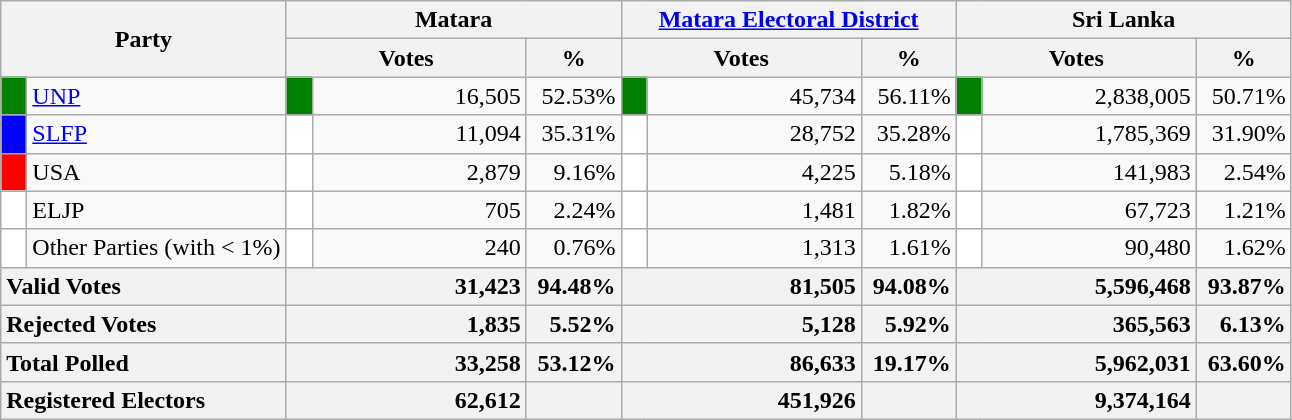<table class="wikitable">
<tr>
<th colspan="2" width="144px"rowspan="2">Party</th>
<th colspan="3" width="216px">Matara</th>
<th colspan="3" width="216px"><a href='#'>Matara Electoral District</a></th>
<th colspan="3" width="216px">Sri Lanka</th>
</tr>
<tr>
<th colspan="2" width="144px">Votes</th>
<th>%</th>
<th colspan="2" width="144px">Votes</th>
<th>%</th>
<th colspan="2" width="144px">Votes</th>
<th>%</th>
</tr>
<tr>
<td style="background-color:green;" width="10px"></td>
<td style="text-align:left;"><a href='#'>UNP</a></td>
<td style="background-color:green;" width="10px"></td>
<td style="text-align:right;">16,505</td>
<td style="text-align:right;">52.53%</td>
<td style="background-color:green;" width="10px"></td>
<td style="text-align:right;">45,734</td>
<td style="text-align:right;">56.11%</td>
<td style="background-color:green;" width="10px"></td>
<td style="text-align:right;">2,838,005</td>
<td style="text-align:right;">50.71%</td>
</tr>
<tr>
<td style="background-color:blue;" width="10px"></td>
<td style="text-align:left;"><a href='#'>SLFP</a></td>
<td style="background-color:white;" width="10px"></td>
<td style="text-align:right;">11,094</td>
<td style="text-align:right;">35.31%</td>
<td style="background-color:white;" width="10px"></td>
<td style="text-align:right;">28,752</td>
<td style="text-align:right;">35.28%</td>
<td style="background-color:white;" width="10px"></td>
<td style="text-align:right;">1,785,369</td>
<td style="text-align:right;">31.90%</td>
</tr>
<tr>
<td style="background-color:red;" width="10px"></td>
<td style="text-align:left;">USA</td>
<td style="background-color:white;" width="10px"></td>
<td style="text-align:right;">2,879</td>
<td style="text-align:right;">9.16%</td>
<td style="background-color:white;" width="10px"></td>
<td style="text-align:right;">4,225</td>
<td style="text-align:right;">5.18%</td>
<td style="background-color:white;" width="10px"></td>
<td style="text-align:right;">141,983</td>
<td style="text-align:right;">2.54%</td>
</tr>
<tr>
<td style="background-color:white;" width="10px"></td>
<td style="text-align:left;">ELJP</td>
<td style="background-color:white;" width="10px"></td>
<td style="text-align:right;">705</td>
<td style="text-align:right;">2.24%</td>
<td style="background-color:white;" width="10px"></td>
<td style="text-align:right;">1,481</td>
<td style="text-align:right;">1.82%</td>
<td style="background-color:white;" width="10px"></td>
<td style="text-align:right;">67,723</td>
<td style="text-align:right;">1.21%</td>
</tr>
<tr>
<td style="background-color:white;" width="10px"></td>
<td style="text-align:left;">Other Parties (with < 1%)</td>
<td style="background-color:white;" width="10px"></td>
<td style="text-align:right;">240</td>
<td style="text-align:right;">0.76%</td>
<td style="background-color:white;" width="10px"></td>
<td style="text-align:right;">1,313</td>
<td style="text-align:right;">1.61%</td>
<td style="background-color:white;" width="10px"></td>
<td style="text-align:right;">90,480</td>
<td style="text-align:right;">1.62%</td>
</tr>
<tr>
<th colspan="2" width="144px"style="text-align:left;">Valid Votes</th>
<th style="text-align:right;"colspan="2" width="144px">31,423</th>
<th style="text-align:right;">94.48%</th>
<th style="text-align:right;"colspan="2" width="144px">81,505</th>
<th style="text-align:right;">94.08%</th>
<th style="text-align:right;"colspan="2" width="144px">5,596,468</th>
<th style="text-align:right;">93.87%</th>
</tr>
<tr>
<th colspan="2" width="144px"style="text-align:left;">Rejected Votes</th>
<th style="text-align:right;"colspan="2" width="144px">1,835</th>
<th style="text-align:right;">5.52%</th>
<th style="text-align:right;"colspan="2" width="144px">5,128</th>
<th style="text-align:right;">5.92%</th>
<th style="text-align:right;"colspan="2" width="144px">365,563</th>
<th style="text-align:right;">6.13%</th>
</tr>
<tr>
<th colspan="2" width="144px"style="text-align:left;">Total Polled</th>
<th style="text-align:right;"colspan="2" width="144px">33,258</th>
<th style="text-align:right;">53.12%</th>
<th style="text-align:right;"colspan="2" width="144px">86,633</th>
<th style="text-align:right;">19.17%</th>
<th style="text-align:right;"colspan="2" width="144px">5,962,031</th>
<th style="text-align:right;">63.60%</th>
</tr>
<tr>
<th colspan="2" width="144px"style="text-align:left;">Registered Electors</th>
<th style="text-align:right;"colspan="2" width="144px">62,612</th>
<th></th>
<th style="text-align:right;"colspan="2" width="144px">451,926</th>
<th></th>
<th style="text-align:right;"colspan="2" width="144px">9,374,164</th>
<th></th>
</tr>
</table>
